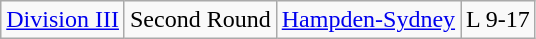<table class="wikitable">
<tr>
<td rowspan="1"><a href='#'>Division III</a></td>
<td>Second Round</td>
<td><a href='#'>Hampden-Sydney</a></td>
<td>L 9-17</td>
</tr>
</table>
